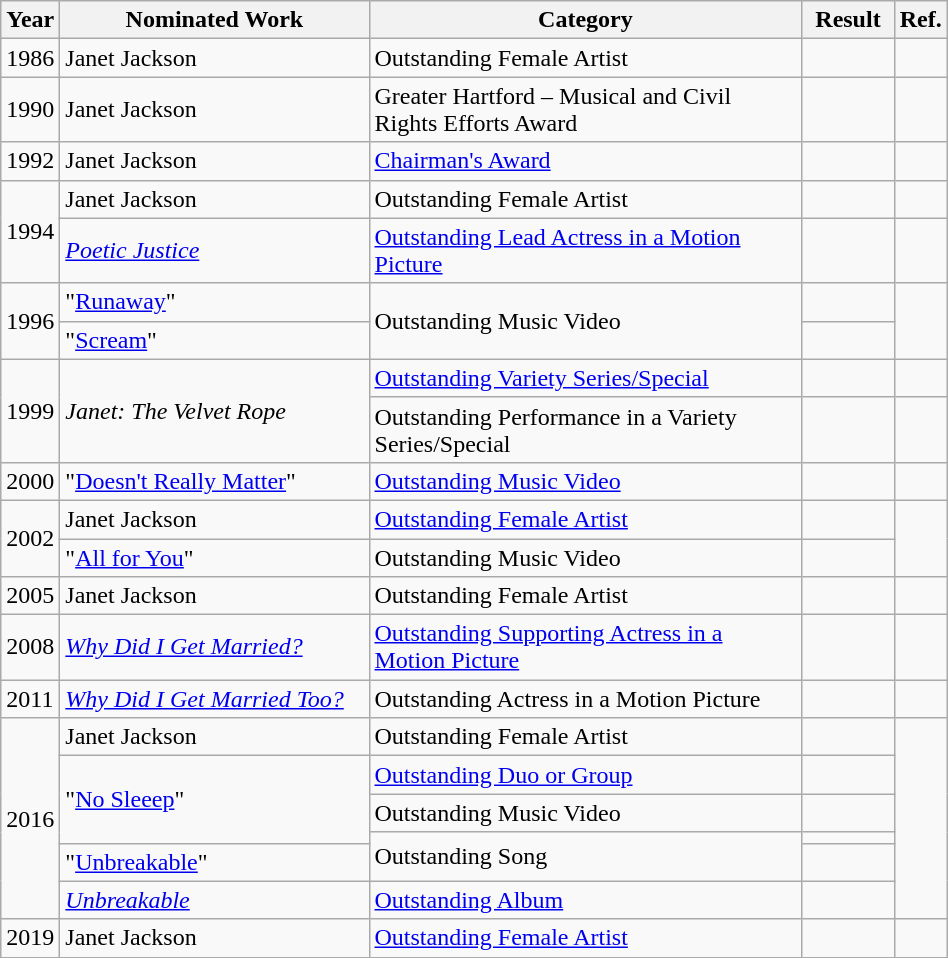<table class="wikitable" width="50%">
<tr>
<th width="5%">Year</th>
<th width="35%">Nominated Work</th>
<th width="50%">Category</th>
<th width="10%">Result</th>
<th width="5%">Ref.</th>
</tr>
<tr>
<td>1986</td>
<td>Janet Jackson</td>
<td>Outstanding Female Artist</td>
<td></td>
<td></td>
</tr>
<tr>
<td>1990</td>
<td>Janet Jackson</td>
<td>Greater Hartford – Musical and Civil Rights Efforts Award</td>
<td></td>
<td></td>
</tr>
<tr>
<td>1992</td>
<td>Janet Jackson</td>
<td><a href='#'>Chairman's Award</a></td>
<td></td>
<td></td>
</tr>
<tr>
<td rowspan="2">1994</td>
<td>Janet Jackson</td>
<td>Outstanding Female Artist</td>
<td></td>
<td></td>
</tr>
<tr>
<td><em><a href='#'>Poetic Justice</a></em></td>
<td><a href='#'>Outstanding Lead Actress in a Motion Picture</a></td>
<td></td>
<td></td>
</tr>
<tr>
<td rowspan="2">1996</td>
<td>"<a href='#'>Runaway</a>"</td>
<td rowspan="2">Outstanding Music Video</td>
<td></td>
<td rowspan="2"></td>
</tr>
<tr>
<td>"<a href='#'>Scream</a>"</td>
<td></td>
</tr>
<tr>
<td rowspan="2">1999</td>
<td rowspan="2"><em>Janet: The Velvet Rope</em></td>
<td><a href='#'>Outstanding Variety Series/Special</a></td>
<td></td>
<td></td>
</tr>
<tr>
<td>Outstanding Performance in a Variety Series/Special</td>
<td></td>
<td></td>
</tr>
<tr>
<td>2000</td>
<td>"<a href='#'>Doesn't Really Matter</a>"</td>
<td><a href='#'>Outstanding Music Video</a></td>
<td></td>
<td></td>
</tr>
<tr>
<td rowspan="2">2002</td>
<td>Janet Jackson</td>
<td><a href='#'>Outstanding Female Artist</a></td>
<td></td>
<td rowspan="2"></td>
</tr>
<tr>
<td>"<a href='#'>All for You</a>"</td>
<td>Outstanding Music Video</td>
<td></td>
</tr>
<tr>
<td>2005</td>
<td>Janet Jackson</td>
<td>Outstanding Female Artist</td>
<td></td>
<td></td>
</tr>
<tr>
<td>2008</td>
<td><em><a href='#'>Why Did I Get Married?</a></em></td>
<td><a href='#'>Outstanding Supporting Actress in a Motion Picture</a></td>
<td></td>
<td></td>
</tr>
<tr>
<td>2011</td>
<td><em><a href='#'>Why Did I Get Married Too?</a></em></td>
<td>Outstanding Actress in a Motion Picture</td>
<td></td>
<td></td>
</tr>
<tr>
<td rowspan="6">2016</td>
<td>Janet Jackson</td>
<td>Outstanding Female Artist</td>
<td></td>
<td rowspan="6"></td>
</tr>
<tr>
<td rowspan="3">"<a href='#'>No Sleeep</a>"</td>
<td><a href='#'>Outstanding Duo or Group</a></td>
<td></td>
</tr>
<tr>
<td>Outstanding Music Video</td>
<td></td>
</tr>
<tr>
<td rowspan="2">Outstanding Song</td>
<td></td>
</tr>
<tr>
<td>"<a href='#'>Unbreakable</a>"</td>
<td></td>
</tr>
<tr>
<td><em><a href='#'>Unbreakable</a></em></td>
<td><a href='#'>Outstanding Album</a></td>
<td></td>
</tr>
<tr>
<td>2019</td>
<td>Janet Jackson</td>
<td><a href='#'>Outstanding Female Artist</a></td>
<td></td>
<td></td>
</tr>
</table>
